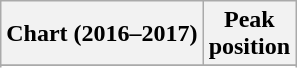<table class="wikitable sortable plainrowheaders" style="text-align:center;">
<tr>
<th>Chart (2016–2017)</th>
<th>Peak <br> position</th>
</tr>
<tr>
</tr>
<tr>
</tr>
<tr>
</tr>
<tr>
</tr>
</table>
